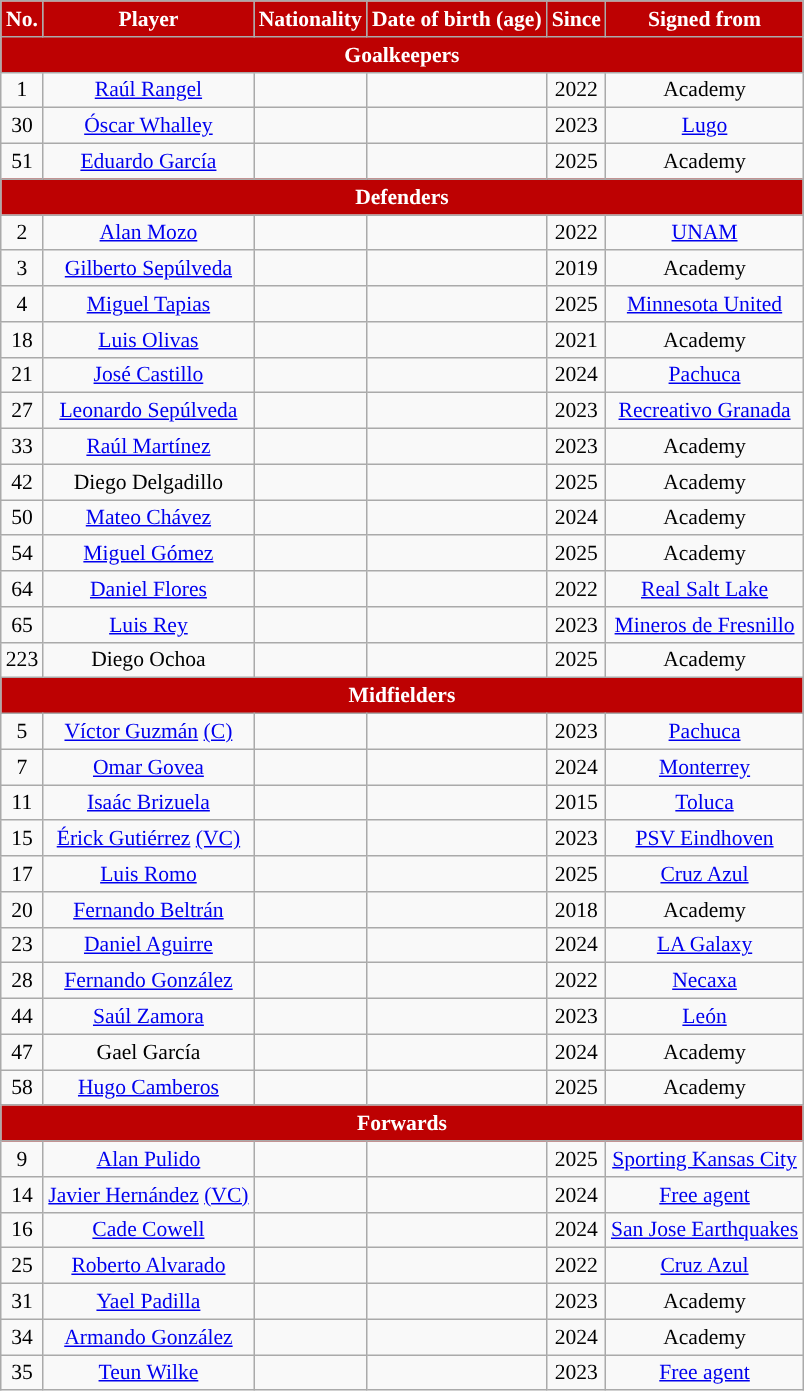<table class="wikitable sortable" style="text-align:center; font-size:90%; white-space:nowrap;">
<tr>
<th style="background:#bd0102; color:white; text-align:center;">No.</th>
<th style="background:#bd0102; color:white; text-align:center;">Player</th>
<th style="background:#bd0102; color:white; text-align:center;">Nationality</th>
<th style="background:#bd0102; color:white; text-align:center;">Date of birth (age)</th>
<th style="background:#bd0102; color:white; text-align:center;">Since</th>
<th style="background:#bd0102; color:white; text-align:center;">Signed from</th>
</tr>
<tr>
<th colspan="10" style="background:#bd0102; color:white; text-align:center;"><strong>Goalkeepers</strong></th>
</tr>
<tr>
<td>1</td>
<td><a href='#'>Raúl Rangel</a></td>
<td></td>
<td></td>
<td>2022</td>
<td>Academy</td>
</tr>
<tr>
<td>30</td>
<td><a href='#'>Óscar Whalley</a></td>
<td></td>
<td></td>
<td>2023</td>
<td> <a href='#'>Lugo</a></td>
</tr>
<tr>
<td>51</td>
<td><a href='#'>Eduardo García</a></td>
<td></td>
<td></td>
<td>2025</td>
<td>Academy</td>
</tr>
<tr>
<th colspan="10" style="background:#bd0102; color:white; text-align:center;"><strong>Defenders</strong></th>
</tr>
<tr>
<td>2</td>
<td><a href='#'>Alan Mozo</a></td>
<td></td>
<td></td>
<td>2022</td>
<td><a href='#'>UNAM</a></td>
</tr>
<tr>
<td>3</td>
<td><a href='#'>Gilberto Sepúlveda</a></td>
<td></td>
<td></td>
<td>2019</td>
<td>Academy</td>
</tr>
<tr>
<td>4</td>
<td><a href='#'>Miguel Tapias</a></td>
<td></td>
<td></td>
<td>2025</td>
<td> <a href='#'>Minnesota United</a></td>
</tr>
<tr>
<td>18</td>
<td><a href='#'>Luis Olivas</a></td>
<td></td>
<td></td>
<td>2021</td>
<td>Academy</td>
</tr>
<tr>
<td>21</td>
<td><a href='#'>José Castillo</a></td>
<td></td>
<td></td>
<td>2024</td>
<td><a href='#'>Pachuca</a></td>
</tr>
<tr>
<td>27</td>
<td><a href='#'>Leonardo Sepúlveda</a></td>
<td></td>
<td></td>
<td>2023</td>
<td> <a href='#'>Recreativo Granada</a></td>
</tr>
<tr>
<td>33</td>
<td><a href='#'>Raúl Martínez</a></td>
<td></td>
<td></td>
<td>2023</td>
<td>Academy</td>
</tr>
<tr>
<td>42</td>
<td>Diego Delgadillo</td>
<td></td>
<td></td>
<td>2025</td>
<td>Academy</td>
</tr>
<tr>
<td>50</td>
<td><a href='#'>Mateo Chávez</a></td>
<td></td>
<td></td>
<td>2024</td>
<td>Academy</td>
</tr>
<tr>
<td>54</td>
<td><a href='#'>Miguel Gómez</a></td>
<td></td>
<td></td>
<td>2025</td>
<td>Academy</td>
</tr>
<tr>
<td>64</td>
<td><a href='#'>Daniel Flores</a></td>
<td></td>
<td></td>
<td>2022</td>
<td> <a href='#'>Real Salt Lake</a></td>
</tr>
<tr>
<td>65</td>
<td><a href='#'>Luis Rey</a></td>
<td></td>
<td></td>
<td>2023</td>
<td><a href='#'> Mineros de Fresnillo</a></td>
</tr>
<tr>
<td>223</td>
<td>Diego Ochoa</td>
<td></td>
<td></td>
<td>2025</td>
<td>Academy</td>
</tr>
<tr>
<th colspan="10" style="background:#bd0102; color:white; text-align:center;"><strong>Midfielders</strong></th>
</tr>
<tr>
<td>5</td>
<td><a href='#'>Víctor Guzmán</a> <a href='#'>(C)</a></td>
<td></td>
<td></td>
<td>2023</td>
<td><a href='#'>Pachuca</a></td>
</tr>
<tr>
<td>7</td>
<td><a href='#'>Omar Govea</a></td>
<td></td>
<td></td>
<td>2024</td>
<td><a href='#'>Monterrey</a></td>
</tr>
<tr>
<td>11</td>
<td><a href='#'>Isaác Brizuela</a></td>
<td></td>
<td></td>
<td>2015</td>
<td><a href='#'>Toluca</a></td>
</tr>
<tr>
<td>15</td>
<td><a href='#'>Érick Gutiérrez</a> <a href='#'>(VC)</a></td>
<td></td>
<td></td>
<td>2023</td>
<td> <a href='#'>PSV Eindhoven</a></td>
</tr>
<tr>
<td>17</td>
<td><a href='#'>Luis Romo</a></td>
<td></td>
<td></td>
<td>2025</td>
<td><a href='#'>Cruz Azul</a></td>
</tr>
<tr>
<td>20</td>
<td><a href='#'>Fernando Beltrán</a></td>
<td></td>
<td></td>
<td>2018</td>
<td>Academy</td>
</tr>
<tr>
<td>23</td>
<td><a href='#'>Daniel Aguirre</a></td>
<td></td>
<td></td>
<td>2024</td>
<td> <a href='#'>LA Galaxy</a></td>
</tr>
<tr>
<td>28</td>
<td><a href='#'>Fernando González</a></td>
<td></td>
<td></td>
<td>2022</td>
<td><a href='#'>Necaxa</a></td>
</tr>
<tr>
<td>44</td>
<td><a href='#'>Saúl Zamora</a></td>
<td></td>
<td></td>
<td>2023</td>
<td><a href='#'>León</a></td>
</tr>
<tr>
<td>47</td>
<td>Gael García</td>
<td></td>
<td></td>
<td>2024</td>
<td>Academy</td>
</tr>
<tr>
<td>58</td>
<td><a href='#'>Hugo Camberos</a></td>
<td></td>
<td></td>
<td>2025</td>
<td>Academy</td>
</tr>
<tr>
<th colspan="10" style="background:#bd0102; color:white; text-align:center;"><strong>Forwards</strong></th>
</tr>
<tr>
<td>9</td>
<td><a href='#'>Alan Pulido</a></td>
<td></td>
<td></td>
<td>2025</td>
<td> <a href='#'>Sporting Kansas City</a></td>
</tr>
<tr>
<td>14</td>
<td><a href='#'>Javier Hernández</a> <a href='#'>(VC)</a></td>
<td></td>
<td></td>
<td>2024</td>
<td><a href='#'>Free agent</a></td>
</tr>
<tr>
<td>16</td>
<td><a href='#'>Cade Cowell</a></td>
<td></td>
<td></td>
<td>2024</td>
<td> <a href='#'>San Jose Earthquakes</a></td>
</tr>
<tr>
<td>25</td>
<td><a href='#'>Roberto Alvarado</a></td>
<td></td>
<td></td>
<td>2022</td>
<td><a href='#'>Cruz Azul</a></td>
</tr>
<tr>
<td>31</td>
<td><a href='#'>Yael Padilla</a></td>
<td></td>
<td></td>
<td>2023</td>
<td>Academy</td>
</tr>
<tr>
<td>34</td>
<td><a href='#'>Armando González</a></td>
<td></td>
<td></td>
<td>2024</td>
<td>Academy</td>
</tr>
<tr>
<td>35</td>
<td><a href='#'>Teun Wilke</a></td>
<td></td>
<td></td>
<td>2023</td>
<td><a href='#'>Free agent</a></td>
</tr>
</table>
